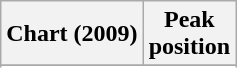<table class="wikitable sortable plainrowheaders">
<tr>
<th>Chart (2009)</th>
<th>Peak<br>position</th>
</tr>
<tr>
</tr>
<tr>
</tr>
<tr>
</tr>
</table>
